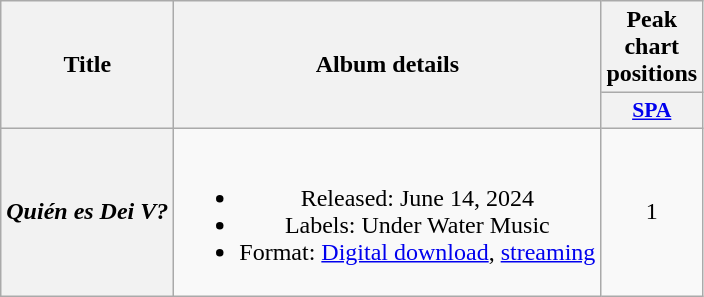<table class="wikitable plainrowheaders" style="text-align: center;">
<tr>
<th scope="col" rowspan="2">Title</th>
<th scope="col" rowspan="2">Album details</th>
<th scope="col" colspan="2">Peak chart positions</th>
</tr>
<tr>
<th scope="col" style="width:3em;font-size:90%;"><a href='#'>SPA</a><br></th>
</tr>
<tr>
<th scope="row"><em>Quién es Dei V?</em></th>
<td><br><ul><li>Released: June 14, 2024</li><li>Labels: Under Water Music</li><li>Format: <a href='#'>Digital download</a>, <a href='#'>streaming</a></li></ul></td>
<td>1</td>
</tr>
</table>
